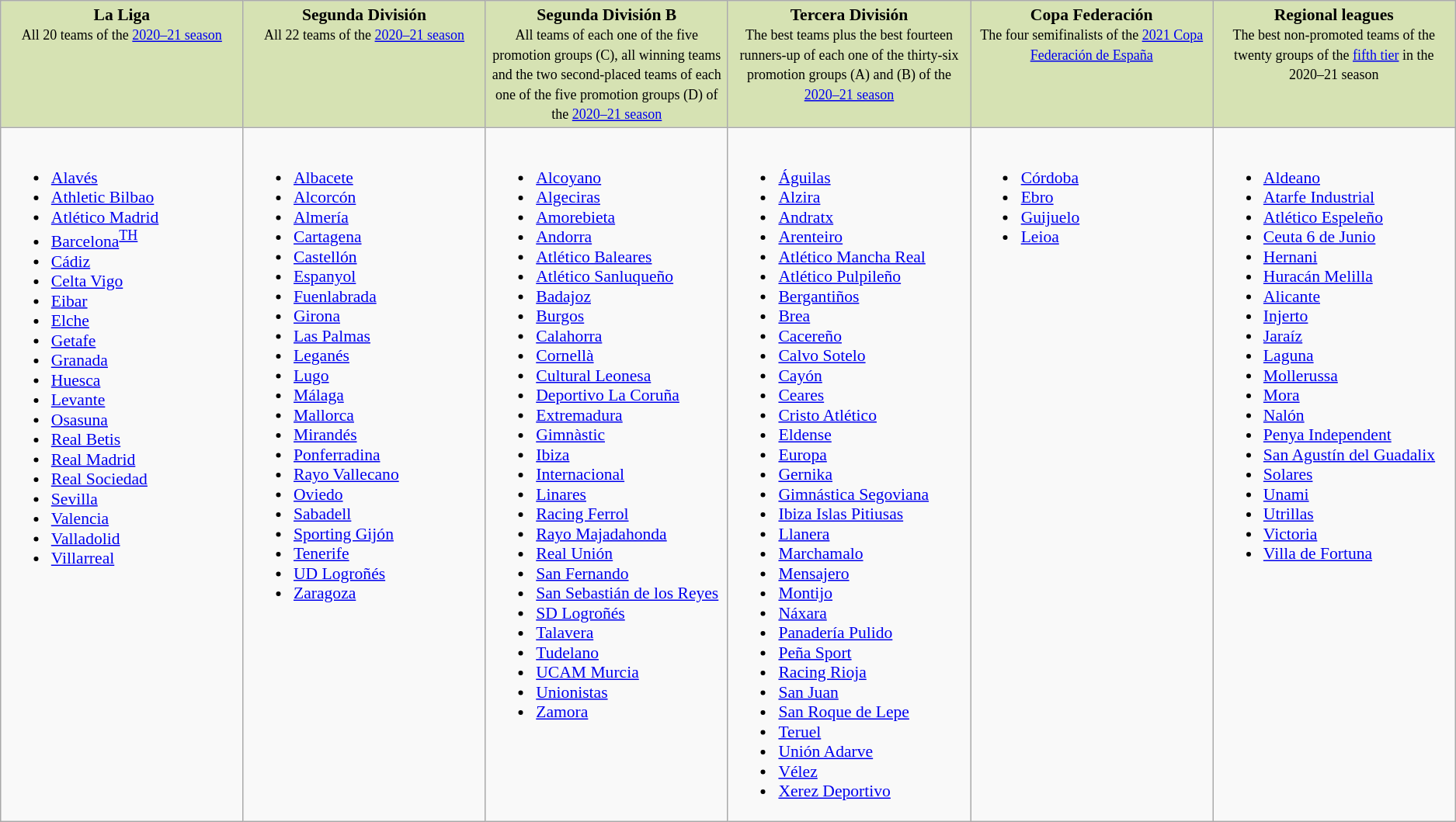<table class="wikitable" style="font-size:90%">
<tr style="background-color:#d6e2b3; text-align:center; vertical-align:top">
<td style="width:16.67%"><strong>La Liga</strong><br><small>All 20 teams of the <a href='#'>2020–21 season</a></small></td>
<td style="width:16.67%"><strong>Segunda División</strong><br><small>All 22 teams of the <a href='#'>2020–21 season</a></small></td>
<td style="width:16.67%"><strong>Segunda División B</strong><br><small>All teams of each one of the five promotion groups (C), all winning teams and the two second-placed teams of each one of the five promotion groups (D) of the <a href='#'>2020–21 season</a></small></td>
<td style="width:16.67%"><strong>Tercera División</strong><br><small>The best teams plus the best fourteen runners-up of each one of the thirty-six promotion groups (A) and (B) of the <a href='#'>2020–21 season</a></small></td>
<td style="width:16.67%"><strong>Copa Federación</strong><br><small>The four semifinalists of the <a href='#'>2021 Copa Federación de España</a></small></td>
<td style="width:16.67%"><strong>Regional leagues</strong><br><small>The best non-promoted teams of the twenty groups of the <a href='#'>fifth tier</a> in the 2020–21 season </small></td>
</tr>
<tr style="vertical-align:top">
<td><br><ul><li><a href='#'>Alavés</a></li><li><a href='#'>Athletic Bilbao</a></li><li><a href='#'>Atlético Madrid</a></li><li><a href='#'>Barcelona</a><sup><a href='#'>TH</a></sup></li><li><a href='#'>Cádiz</a></li><li><a href='#'>Celta Vigo</a></li><li><a href='#'>Eibar</a></li><li><a href='#'>Elche</a></li><li><a href='#'>Getafe</a></li><li><a href='#'>Granada</a></li><li><a href='#'>Huesca</a></li><li><a href='#'>Levante</a></li><li><a href='#'>Osasuna</a></li><li><a href='#'>Real Betis</a></li><li><a href='#'>Real Madrid</a></li><li><a href='#'>Real Sociedad</a></li><li><a href='#'>Sevilla</a></li><li><a href='#'>Valencia</a></li><li><a href='#'>Valladolid</a></li><li><a href='#'>Villarreal</a></li></ul></td>
<td><br><ul><li><a href='#'>Albacete</a></li><li><a href='#'>Alcorcón</a></li><li><a href='#'>Almería</a></li><li><a href='#'>Cartagena</a></li><li><a href='#'>Castellón</a></li><li><a href='#'>Espanyol</a></li><li><a href='#'>Fuenlabrada</a></li><li><a href='#'>Girona</a></li><li><a href='#'>Las Palmas</a></li><li><a href='#'>Leganés</a></li><li><a href='#'>Lugo</a></li><li><a href='#'>Málaga</a></li><li><a href='#'>Mallorca</a></li><li><a href='#'>Mirandés</a></li><li><a href='#'>Ponferradina</a></li><li><a href='#'>Rayo Vallecano</a></li><li><a href='#'>Oviedo</a></li><li><a href='#'>Sabadell</a></li><li><a href='#'>Sporting Gijón</a></li><li><a href='#'>Tenerife</a></li><li><a href='#'>UD Logroñés</a></li><li><a href='#'>Zaragoza</a></li></ul></td>
<td><br><ul><li><a href='#'>Alcoyano</a></li><li><a href='#'>Algeciras</a></li><li><a href='#'>Amorebieta</a></li><li><a href='#'>Andorra</a></li><li><a href='#'>Atlético Baleares</a></li><li><a href='#'>Atlético Sanluqueño</a></li><li><a href='#'>Badajoz</a></li><li><a href='#'>Burgos</a></li><li><a href='#'>Calahorra</a></li><li><a href='#'>Cornellà</a></li><li><a href='#'>Cultural Leonesa</a></li><li><a href='#'>Deportivo La Coruña</a></li><li><a href='#'>Extremadura</a></li><li><a href='#'>Gimnàstic</a></li><li><a href='#'>Ibiza</a></li><li><a href='#'>Internacional</a></li><li><a href='#'>Linares</a></li><li><a href='#'>Racing Ferrol</a></li><li><a href='#'>Rayo Majadahonda</a></li><li><a href='#'>Real Unión</a></li><li><a href='#'>San Fernando</a></li><li><a href='#'>San Sebastián de los Reyes</a></li><li><a href='#'>SD Logroñés</a></li><li><a href='#'>Talavera</a></li><li><a href='#'>Tudelano</a></li><li><a href='#'>UCAM Murcia</a></li><li><a href='#'>Unionistas</a></li><li><a href='#'>Zamora</a></li></ul></td>
<td><br><ul><li><a href='#'>Águilas</a></li><li><a href='#'>Alzira</a></li><li><a href='#'>Andratx</a></li><li><a href='#'>Arenteiro</a></li><li><a href='#'>Atlético Mancha Real</a></li><li><a href='#'>Atlético Pulpileño</a></li><li><a href='#'>Bergantiños</a></li><li><a href='#'>Brea</a></li><li><a href='#'>Cacereño</a></li><li><a href='#'>Calvo Sotelo</a></li><li><a href='#'>Cayón</a></li><li><a href='#'>Ceares</a></li><li><a href='#'>Cristo Atlético</a></li><li><a href='#'>Eldense</a></li><li><a href='#'>Europa</a></li><li><a href='#'>Gernika</a></li><li><a href='#'>Gimnástica Segoviana</a></li><li><a href='#'>Ibiza Islas Pitiusas</a></li><li><a href='#'>Llanera</a></li><li><a href='#'>Marchamalo</a></li><li><a href='#'>Mensajero</a></li><li><a href='#'>Montijo</a></li><li><a href='#'>Náxara</a></li><li><a href='#'>Panadería Pulido</a></li><li><a href='#'>Peña Sport</a></li><li><a href='#'>Racing Rioja</a></li><li><a href='#'>San Juan</a></li><li><a href='#'>San Roque de Lepe</a></li><li><a href='#'>Teruel</a></li><li><a href='#'>Unión Adarve</a></li><li><a href='#'>Vélez</a></li><li><a href='#'>Xerez Deportivo</a></li></ul></td>
<td><br><ul><li><a href='#'>Córdoba</a></li><li><a href='#'>Ebro</a></li><li><a href='#'>Guijuelo</a></li><li><a href='#'>Leioa</a></li></ul></td>
<td><br><ul><li><a href='#'>Aldeano</a></li><li><a href='#'>Atarfe Industrial</a></li><li><a href='#'>Atlético Espeleño</a></li><li><a href='#'>Ceuta 6 de Junio</a></li><li><a href='#'>Hernani</a></li><li><a href='#'>Huracán Melilla</a></li><li><a href='#'>Alicante</a></li><li><a href='#'>Injerto</a></li><li><a href='#'>Jaraíz</a></li><li><a href='#'>Laguna</a></li><li><a href='#'>Mollerussa</a></li><li><a href='#'>Mora</a></li><li><a href='#'>Nalón</a></li><li><a href='#'>Penya Independent</a></li><li><a href='#'>San Agustín del Guadalix</a></li><li><a href='#'>Solares</a></li><li><a href='#'>Unami</a></li><li><a href='#'>Utrillas</a></li><li><a href='#'>Victoria</a></li><li><a href='#'>Villa de Fortuna</a></li></ul></td>
</tr>
</table>
